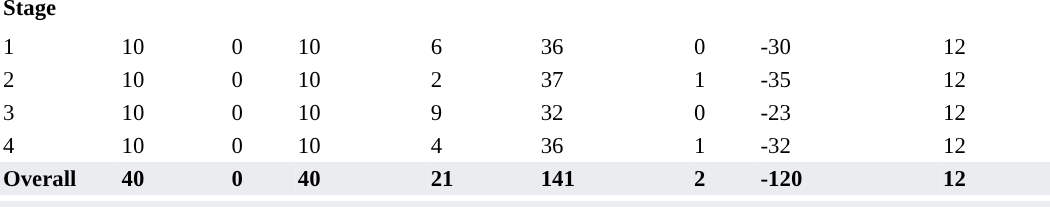<table class="toccolours" border=0 cellpadding="2" cellspacing="0" style="font-size:95%; text-align:left; width:700px;">
<tr align="left" style="background:#">
<th style="width:75px">Stage</th>
<th></th>
<th></th>
<th></th>
<th></th>
<th></th>
<th></th>
<th></th>
<th></th>
<th></th>
</tr>
<tr>
<td colspan = "10"></td>
</tr>
<tr>
<td>1</td>
<td>10</td>
<td>0</td>
<td>10</td>
<td></td>
<td>6</td>
<td>36</td>
<td>0</td>
<td>-30</td>
<td>12</td>
</tr>
<tr>
<td>2</td>
<td>10</td>
<td>0</td>
<td>10</td>
<td></td>
<td>2</td>
<td>37</td>
<td>1</td>
<td>-35</td>
<td>12</td>
</tr>
<tr>
<td>3</td>
<td>10</td>
<td>0</td>
<td>10</td>
<td></td>
<td>9</td>
<td>32</td>
<td>0</td>
<td>-23</td>
<td>12</td>
</tr>
<tr>
<td>4</td>
<td>10</td>
<td>0</td>
<td>10</td>
<td></td>
<td>4</td>
<td>36</td>
<td>1</td>
<td>-32</td>
<td>12</td>
</tr>
<tr style="background:#EAECF0;">
<th>Overall</th>
<th>40</th>
<th>0</th>
<th>40</th>
<th></th>
<th>21</th>
<th>141</th>
<th>2</th>
<th>-120</th>
<th>12</th>
</tr>
<tr>
<td colspan="10"></td>
</tr>
<tr style="background:#EAECF0;">
<td colspan="10" style="text-align:center;"></td>
</tr>
</table>
